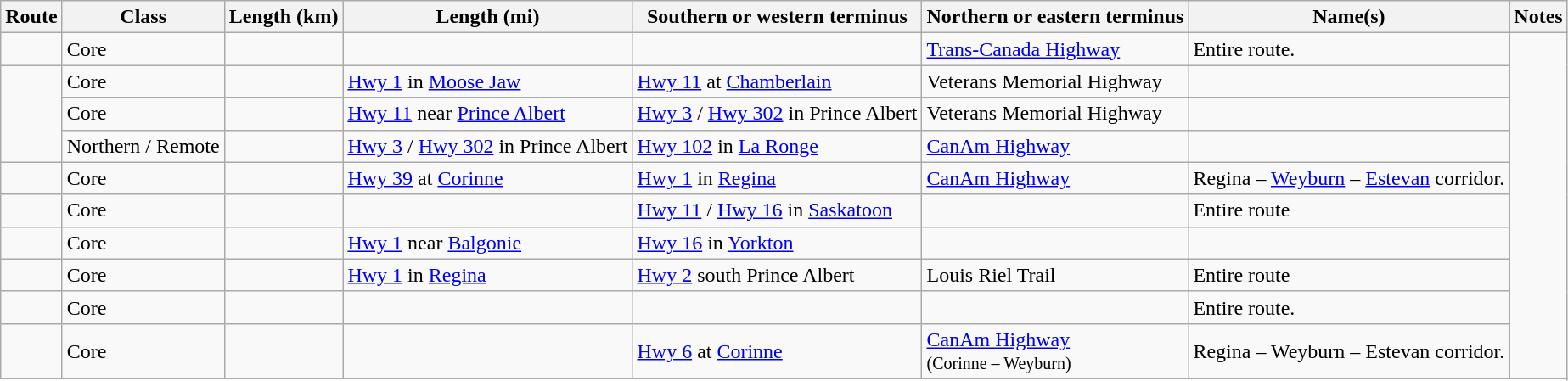<table class="wikitable sortable">
<tr>
<th>Route</th>
<th>Class</th>
<th>Length (km)</th>
<th>Length (mi)</th>
<th class="unsortable">Southern or western terminus</th>
<th class="unsortable">Northern or eastern terminus</th>
<th class="unsortable">Name(s)</th>
<th class="unsortable">Notes</th>
</tr>
<tr>
<td></td>
<td>Core</td>
<td></td>
<td></td>
<td></td>
<td><a href='#'>Trans-Canada Highway</a></td>
<td>Entire route.</td>
</tr>
<tr>
<td rowspan=3></td>
<td>Core</td>
<td></td>
<td><a href='#'>Hwy 1</a> in <a href='#'>Moose Jaw</a></td>
<td><a href='#'>Hwy 11</a> at <a href='#'>Chamberlain</a></td>
<td>Veterans Memorial Highway</td>
<td></td>
</tr>
<tr>
<td>Core</td>
<td></td>
<td><a href='#'>Hwy 11</a> near <a href='#'>Prince Albert</a></td>
<td><a href='#'>Hwy 3</a> / <a href='#'>Hwy 302</a> in Prince Albert</td>
<td>Veterans Memorial Highway</td>
<td></td>
</tr>
<tr>
<td>Northern / Remote</td>
<td></td>
<td><a href='#'>Hwy 3</a> / <a href='#'>Hwy 302</a> in Prince Albert</td>
<td><a href='#'>Hwy 102</a> in <a href='#'>La Ronge</a></td>
<td><a href='#'>CanAm Highway</a></td>
<td></td>
</tr>
<tr>
<td></td>
<td>Core</td>
<td></td>
<td><a href='#'>Hwy 39</a> at <a href='#'>Corinne</a></td>
<td><a href='#'>Hwy 1</a> in <a href='#'>Regina</a></td>
<td><a href='#'>CanAm Highway</a></td>
<td>Regina – <a href='#'>Weyburn</a> – <a href='#'>Estevan</a> corridor.</td>
</tr>
<tr>
<td></td>
<td>Core</td>
<td></td>
<td></td>
<td><a href='#'>Hwy 11</a> / <a href='#'>Hwy 16</a> in <a href='#'>Saskatoon</a></td>
<td></td>
<td>Entire route</td>
</tr>
<tr>
<td></td>
<td>Core</td>
<td></td>
<td><a href='#'>Hwy 1</a> near <a href='#'>Balgonie</a></td>
<td><a href='#'>Hwy 16</a> in <a href='#'>Yorkton</a></td>
<td></td>
<td></td>
</tr>
<tr>
<td></td>
<td>Core</td>
<td></td>
<td><a href='#'>Hwy 1</a> in <a href='#'>Regina</a></td>
<td><a href='#'>Hwy 2</a> south Prince Albert</td>
<td>Louis Riel Trail</td>
<td>Entire route</td>
</tr>
<tr>
<td></td>
<td>Core</td>
<td></td>
<td></td>
<td></td>
<td></td>
<td>Entire route.</td>
</tr>
<tr>
<td></td>
<td>Core</td>
<td></td>
<td></td>
<td><a href='#'>Hwy 6</a> at <a href='#'>Corinne</a></td>
<td><a href='#'>CanAm Highway</a><br><small>(Corinne – Weyburn)</small></td>
<td>Regina – Weyburn – Estevan corridor.</td>
</tr>
<tr>
</tr>
</table>
